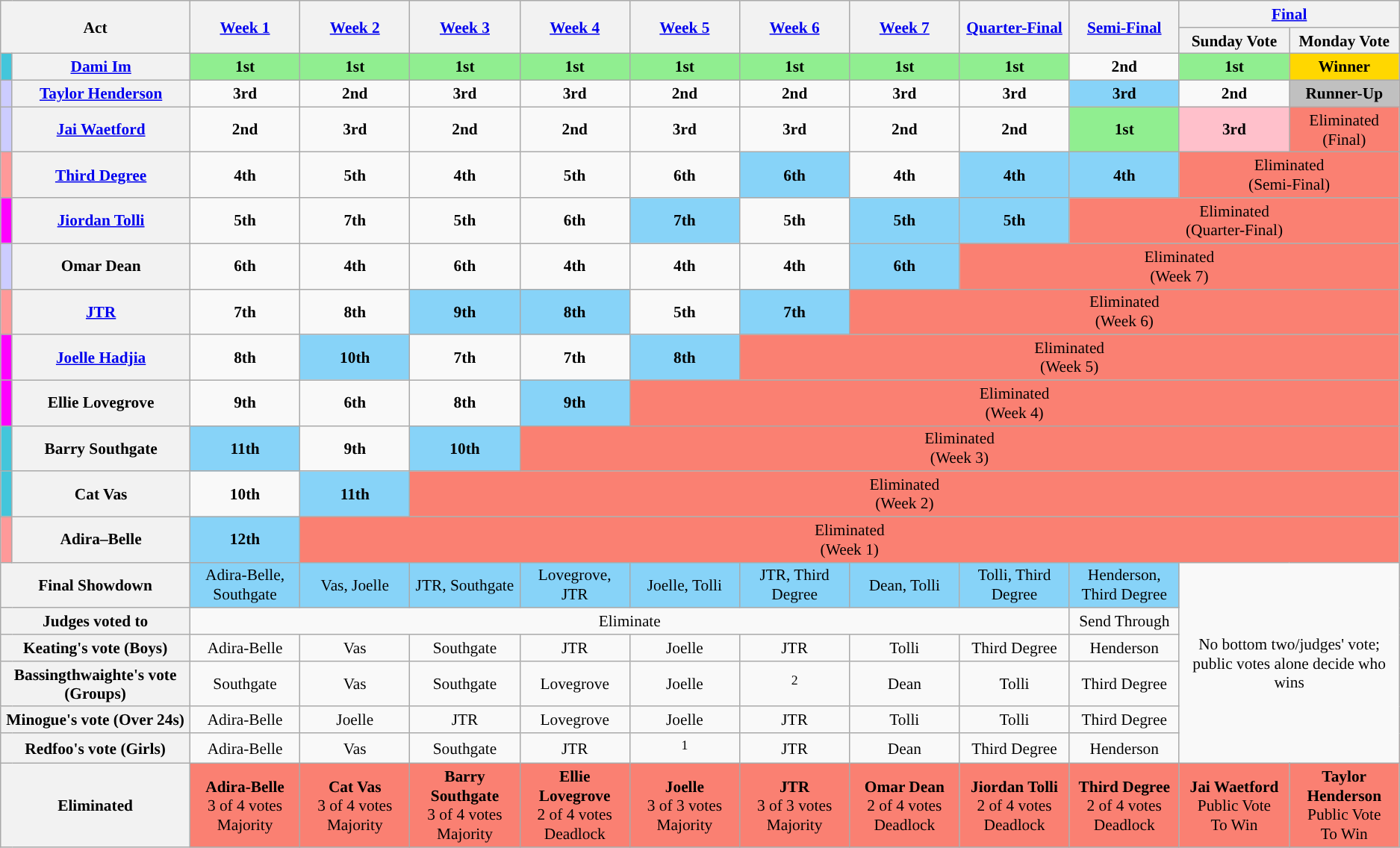<table class="wikitable" style="text-align:center; font-size:89%">
<tr>
<th style="width:12%" rowspan=2 scope="col" colspan=2>Act</th>
<th style="width:7%" rowspan=2 scope="col"><a href='#'>Week 1</a></th>
<th style="width:7%" rowspan=2 scope="col"><a href='#'>Week 2</a></th>
<th style="width:7%" rowspan=2 scope="col"><a href='#'>Week 3</a></th>
<th style="width:7%" rowspan=2 scope="col"><a href='#'>Week 4</a></th>
<th style="width:7%" rowspan=2 scope="col"><a href='#'>Week 5</a></th>
<th style="width:7%" rowspan=2 scope="col"><a href='#'>Week 6</a></th>
<th style="width:7%" rowspan=2 scope="col"><a href='#'>Week 7</a></th>
<th style="width:7%" rowspan=2 scope="col"><a href='#'>Quarter-Final</a></th>
<th style="width:7%" rowspan=2 scope="col"><a href='#'>Semi-Final</a></th>
<th colspan="2"><a href='#'>Final</a></th>
</tr>
<tr>
<th style="width:7%">Sunday Vote</th>
<th style="width:7%">Monday Vote</th>
</tr>
<tr>
<th style="background:#43C6DB"></th>
<th scope="row"><a href='#'>Dami Im</a></th>
<td style="background:lightgreen"><strong>1st</strong></td>
<td style="background:lightgreen"><strong>1st</strong></td>
<td style="background:lightgreen"><strong>1st</strong></td>
<td style="background:lightgreen"><strong>1st</strong></td>
<td style="background:lightgreen"><strong>1st</strong></td>
<td style="background:lightgreen"><strong>1st</strong></td>
<td style="background:lightgreen"><strong>1st</strong></td>
<td style="background:lightgreen"><strong>1st</strong></td>
<td><strong>2nd</strong></td>
<td style="background:lightgreen"><strong>1st</strong></td>
<td style="background:#FFD700"><strong>Winner</strong></td>
</tr>
<tr>
<th style="background:#ccf"></th>
<th scope="row"><a href='#'>Taylor Henderson</a></th>
<td><strong>3rd</strong></td>
<td><strong>2nd</strong></td>
<td><strong>3rd</strong></td>
<td><strong>3rd</strong></td>
<td><strong>2nd</strong></td>
<td><strong>2nd</strong></td>
<td><strong>3rd</strong></td>
<td><strong>3rd</strong></td>
<td style="background:#87d3f8;"><strong>3rd</strong></td>
<td><strong>2nd</strong></td>
<td style="background:#C0C0C0"><strong>Runner-Up</strong></td>
</tr>
<tr>
<th style="background:#ccf"></th>
<th scope="row"><a href='#'>Jai Waetford</a></th>
<td><strong>2nd</strong></td>
<td><strong>3rd</strong></td>
<td><strong>2nd</strong></td>
<td><strong>2nd</strong></td>
<td><strong>3rd</strong></td>
<td><strong>3rd</strong></td>
<td><strong>2nd</strong></td>
<td><strong>2nd</strong></td>
<td style="background:lightgreen"><strong>1st</strong></td>
<td style="background:pink"><strong>3rd</strong></td>
<td style="background:#FA8072" colspan="1">Eliminated<br>(Final)</td>
</tr>
<tr>
<th style="background:#ff9999"></th>
<th scope="row"><a href='#'>Third Degree</a></th>
<td><strong>4th</strong></td>
<td><strong>5th</strong></td>
<td><strong>4th</strong></td>
<td><strong>5th</strong></td>
<td><strong>6th</strong></td>
<td style="background:#87d3f8;"><strong>6th</strong></td>
<td><strong>4th</strong></td>
<td style="background:#87d3f8;"><strong>4th</strong></td>
<td style="background:#87d3f8;"><strong>4th</strong></td>
<td colspan="2" style="background:#FA8072">Eliminated<br>(Semi-Final)</td>
</tr>
<tr>
<th style="background:magenta"></th>
<th scope="row"><a href='#'>Jiordan Tolli</a></th>
<td><strong>5th</strong></td>
<td><strong>7th</strong></td>
<td><strong>5th</strong></td>
<td><strong>6th</strong></td>
<td style="background:#87d3f8;"><strong>7th</strong></td>
<td><strong>5th</strong></td>
<td style="background:#87d3f8;"><strong>5th</strong></td>
<td style="background:#87d3f8;"><strong>5th</strong></td>
<td colspan="3" style="background:#FA8072">Eliminated<br>(Quarter-Final)</td>
</tr>
<tr>
<th style="background:#ccf"></th>
<th scope="row">Omar Dean</th>
<td><strong>6th</strong></td>
<td><strong>4th</strong></td>
<td><strong>6th</strong></td>
<td><strong>4th</strong></td>
<td><strong>4th</strong></td>
<td><strong>4th</strong></td>
<td style="background:#87d3f8;"><strong>6th</strong></td>
<td colspan="4" style="background:#FA8072">Eliminated<br>(Week 7)</td>
</tr>
<tr>
<th style="background:#ff9999"></th>
<th scope="row"><a href='#'>JTR</a></th>
<td><strong>7th</strong></td>
<td><strong>8th</strong></td>
<td style="background:#87d3f8;"><strong>9th</strong></td>
<td style="background:#87d3f8;"><strong>8th</strong></td>
<td><strong>5th</strong></td>
<td style="background:#87d3f8;"><strong>7th</strong></td>
<td colspan="5" style="background:#FA8072">Eliminated<br>(Week 6)</td>
</tr>
<tr>
<th style="background:magenta"></th>
<th scope="row"><a href='#'>Joelle Hadjia</a></th>
<td><strong>8th</strong></td>
<td style="background:#87d3f8;"><strong>10th</strong></td>
<td><strong>7th</strong></td>
<td><strong>7th</strong></td>
<td style="background:#87d3f8;"><strong>8th</strong></td>
<td colspan="6" style="background:#FA8072">Eliminated<br>(Week 5)</td>
</tr>
<tr>
<th style="background:magenta"></th>
<th scope="row">Ellie Lovegrove</th>
<td><strong>9th</strong></td>
<td><strong>6th</strong></td>
<td><strong>8th</strong></td>
<td style="background:#87d3f8;"><strong>9th</strong></td>
<td colspan="7" style="background:#FA8072">Eliminated<br>(Week 4)</td>
</tr>
<tr>
<th style="background:#43C6DB"></th>
<th scope="row">Barry Southgate</th>
<td style="background:#87d3f8;"><strong>11th</strong></td>
<td><strong>9th</strong></td>
<td style="background:#87d3f8;"><strong>10th</strong></td>
<td colspan="8" style="background:#FA8072">Eliminated<br>(Week 3)</td>
</tr>
<tr>
<th style="background:#43C6DB"></th>
<th scope="row">Cat Vas</th>
<td><strong>10th</strong></td>
<td style="background:#87d3f8;"><strong>11th</strong></td>
<td colspan="9" style="background:#FA8072">Eliminated<br>(Week 2)</td>
</tr>
<tr>
<th style="background:#ff9999"></th>
<th scope="row">Adira–Belle</th>
<td style="background:#87d3f8;"><strong>12th</strong></td>
<td colspan="10" style="background:#FA8072">Eliminated<br>(Week 1)</td>
</tr>
<tr>
<th rowspan="1" colspan=2><strong>Final Showdown</strong></th>
<td style="background:#87D3F8">Adira-Belle, Southgate</td>
<td style="background:#87D3F8">Vas, Joelle</td>
<td style="background:#87D3F8">JTR, Southgate</td>
<td style="background:#87D3F8">Lovegrove, JTR</td>
<td style="background:#87D3F8">Joelle, Tolli</td>
<td style="background:#87D3F8">JTR, Third Degree</td>
<td style="background:#87D3F8">Dean, Tolli</td>
<td style="background:#87D3F8">Tolli, Third Degree</td>
<td style="background:#87D3F8">Henderson, Third Degree</td>
<td rowspan="6" colspan="2">No bottom two/judges' vote; public votes alone decide who wins</td>
</tr>
<tr>
<th scope="row" colspan=2>Judges voted to</th>
<td colspan="8">Eliminate</td>
<td>Send Through</td>
</tr>
<tr>
<th scope="row" colspan=2>Keating's vote (Boys)</th>
<td>Adira-Belle</td>
<td>Vas</td>
<td>Southgate</td>
<td>JTR</td>
<td>Joelle</td>
<td>JTR</td>
<td>Tolli</td>
<td>Third Degree</td>
<td>Henderson</td>
</tr>
<tr>
<th scope="row" colspan=2>Bassingthwaighte's vote (Groups)</th>
<td>Southgate</td>
<td>Vas</td>
<td>Southgate</td>
<td>Lovegrove</td>
<td>Joelle</td>
<td><sup>2</sup></td>
<td>Dean</td>
<td>Tolli</td>
<td>Third Degree</td>
</tr>
<tr>
<th scope="row" colspan=2>Minogue's vote (Over 24s)</th>
<td>Adira-Belle</td>
<td>Joelle</td>
<td>JTR</td>
<td>Lovegrove</td>
<td>Joelle</td>
<td>JTR</td>
<td>Tolli</td>
<td>Tolli</td>
<td>Third Degree</td>
</tr>
<tr>
<th scope="row" colspan=2>Redfoo's vote (Girls)</th>
<td>Adira-Belle</td>
<td>Vas</td>
<td>Southgate</td>
<td>JTR</td>
<td><sup>1</sup></td>
<td>JTR</td>
<td>Dean</td>
<td>Third Degree</td>
<td>Henderson</td>
</tr>
<tr>
<th rowspan="3" colspan=2>Eliminated</th>
<td style="background:#FA8072" rowspan="3"><strong>Adira-Belle</strong><br>3 of 4 votes<br>Majority</td>
<td style="background:#FA8072" rowspan="3"><strong>Cat Vas</strong><br>3 of 4 votes<br>Majority</td>
<td style="background:#FA8072" rowspan="3"><strong>Barry Southgate</strong><br>3 of 4 votes<br>Majority</td>
<td style="background:#FA8072" rowspan="3"><strong>Ellie Lovegrove</strong><br>2 of 4 votes<br>Deadlock</td>
<td style="background:#FA8072" rowspan="3"><strong>Joelle</strong><br>3 of 3 votes<br>Majority</td>
<td style="background:#FA8072" rowspan="3"><strong>JTR</strong><br>3 of 3 votes<br>Majority</td>
<td style="background:#FA8072" rowspan="3"><strong>Omar Dean</strong><br>2 of 4 votes<br>Deadlock</td>
<td style="background:#FA8072" rowspan="3"><strong> Jiordan Tolli</strong><br>2 of 4 votes<br>Deadlock</td>
<td style="background:#FA8072" rowspan="3"><strong> Third Degree</strong><br>2 of 4 votes<br>Deadlock</td>
<td style="background:#FA8072" rowspan="3"><strong>Jai Waetford</strong> <br>Public Vote<br>To Win</td>
<td style="background:#FA8072" rowspan=3><strong>Taylor Henderson</strong><br>Public Vote<br>To Win</td>
</tr>
<tr>
</tr>
</table>
